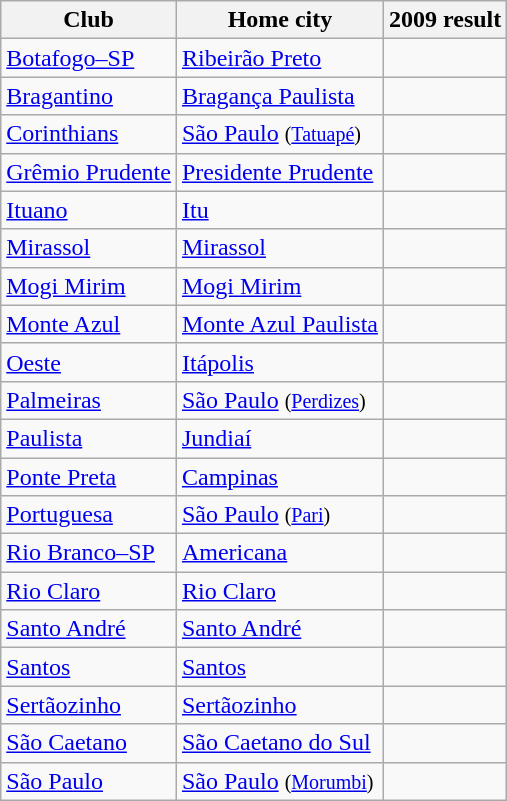<table class="wikitable sortable">
<tr>
<th>Club</th>
<th>Home city</th>
<th>2009 result</th>
</tr>
<tr>
<td><a href='#'>Botafogo–SP</a></td>
<td><a href='#'>Ribeirão Preto</a></td>
<td></td>
</tr>
<tr>
<td><a href='#'>Bragantino</a></td>
<td><a href='#'>Bragança Paulista</a></td>
<td></td>
</tr>
<tr>
<td><a href='#'>Corinthians</a></td>
<td><a href='#'>São Paulo</a> <small>(<a href='#'>Tatuapé</a>)</small></td>
<td></td>
</tr>
<tr>
<td><a href='#'>Grêmio Prudente</a></td>
<td><a href='#'>Presidente Prudente</a></td>
<td></td>
</tr>
<tr>
<td><a href='#'>Ituano</a></td>
<td><a href='#'>Itu</a></td>
<td></td>
</tr>
<tr>
<td><a href='#'>Mirassol</a></td>
<td><a href='#'>Mirassol</a></td>
<td></td>
</tr>
<tr>
<td><a href='#'>Mogi Mirim</a></td>
<td><a href='#'>Mogi Mirim</a></td>
<td></td>
</tr>
<tr>
<td><a href='#'>Monte Azul</a></td>
<td><a href='#'>Monte Azul Paulista</a></td>
<td></td>
</tr>
<tr>
<td><a href='#'>Oeste</a></td>
<td><a href='#'>Itápolis</a></td>
<td></td>
</tr>
<tr>
<td><a href='#'>Palmeiras</a></td>
<td><a href='#'>São Paulo</a> <small>(<a href='#'>Perdizes</a>)</small></td>
<td></td>
</tr>
<tr>
<td><a href='#'>Paulista</a></td>
<td><a href='#'>Jundiaí</a></td>
<td></td>
</tr>
<tr>
<td><a href='#'>Ponte Preta</a></td>
<td><a href='#'>Campinas</a></td>
<td></td>
</tr>
<tr>
<td><a href='#'>Portuguesa</a></td>
<td><a href='#'>São Paulo</a> <small>(<a href='#'>Pari</a>)</small></td>
<td></td>
</tr>
<tr>
<td><a href='#'>Rio Branco–SP</a></td>
<td><a href='#'>Americana</a></td>
<td></td>
</tr>
<tr>
<td><a href='#'>Rio Claro</a></td>
<td><a href='#'>Rio Claro</a></td>
<td></td>
</tr>
<tr>
<td><a href='#'>Santo André</a></td>
<td><a href='#'>Santo André</a></td>
<td></td>
</tr>
<tr>
<td><a href='#'>Santos</a></td>
<td><a href='#'>Santos</a></td>
<td></td>
</tr>
<tr>
<td><a href='#'>Sertãozinho</a></td>
<td><a href='#'>Sertãozinho</a></td>
<td></td>
</tr>
<tr>
<td><a href='#'>São Caetano</a></td>
<td><a href='#'>São Caetano do Sul</a></td>
<td></td>
</tr>
<tr>
<td><a href='#'>São Paulo</a></td>
<td><a href='#'>São Paulo</a> <small>(<a href='#'>Morumbi</a>)</small></td>
<td></td>
</tr>
</table>
